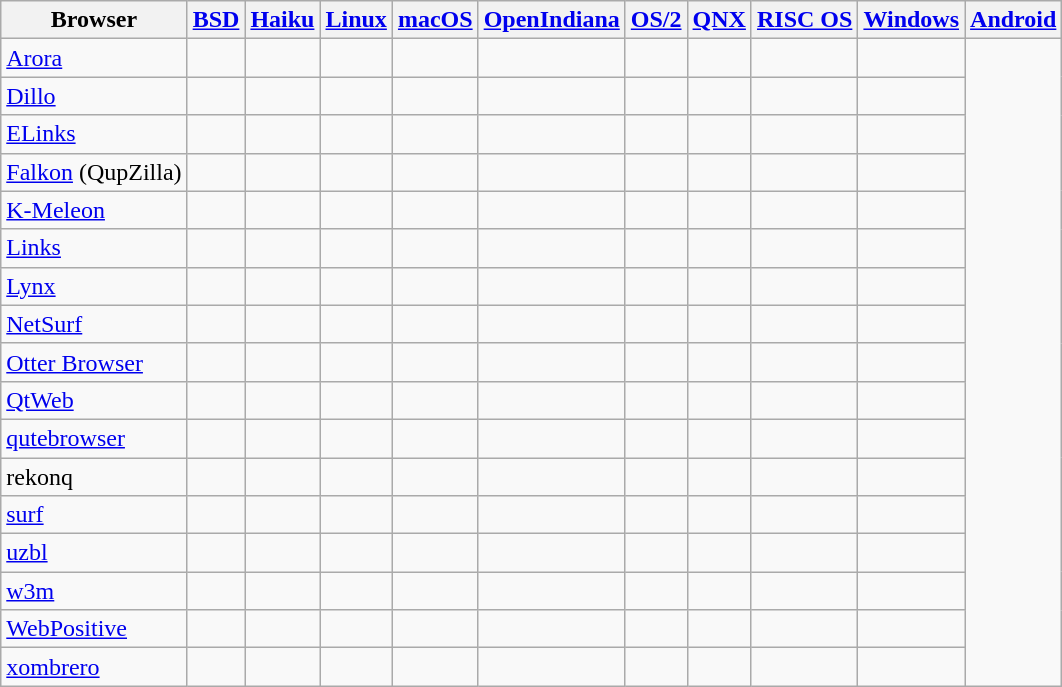<table class="wikitable sortable">
<tr>
<th>Browser</th>
<th><a href='#'>BSD</a></th>
<th><a href='#'>Haiku</a></th>
<th><a href='#'>Linux</a></th>
<th><a href='#'>macOS</a></th>
<th><a href='#'>OpenIndiana</a></th>
<th><a href='#'>OS/2</a></th>
<th><a href='#'>QNX</a></th>
<th><a href='#'>RISC OS</a></th>
<th><a href='#'>Windows</a></th>
<th><a href='#'>Android</a></th>
</tr>
<tr>
<td><a href='#'>Arora</a></td>
<td></td>
<td></td>
<td></td>
<td></td>
<td></td>
<td></td>
<td></td>
<td></td>
<td></td>
</tr>
<tr>
<td><a href='#'>Dillo</a></td>
<td></td>
<td></td>
<td></td>
<td></td>
<td></td>
<td></td>
<td></td>
<td></td>
<td></td>
</tr>
<tr>
<td><a href='#'>ELinks</a></td>
<td></td>
<td></td>
<td></td>
<td></td>
<td></td>
<td></td>
<td></td>
<td></td>
<td></td>
</tr>
<tr>
<td><a href='#'>Falkon</a> (QupZilla)</td>
<td></td>
<td></td>
<td></td>
<td></td>
<td></td>
<td></td>
<td></td>
<td></td>
<td></td>
</tr>
<tr>
<td><a href='#'>K-Meleon</a></td>
<td></td>
<td></td>
<td></td>
<td></td>
<td></td>
<td></td>
<td></td>
<td></td>
<td></td>
</tr>
<tr>
<td><a href='#'>Links</a></td>
<td></td>
<td></td>
<td></td>
<td></td>
<td></td>
<td></td>
<td></td>
<td></td>
<td></td>
</tr>
<tr>
<td><a href='#'>Lynx</a></td>
<td></td>
<td></td>
<td></td>
<td></td>
<td></td>
<td></td>
<td></td>
<td></td>
<td></td>
</tr>
<tr>
<td><a href='#'>NetSurf</a></td>
<td></td>
<td></td>
<td></td>
<td></td>
<td></td>
<td></td>
<td></td>
<td></td>
<td></td>
</tr>
<tr>
<td><a href='#'>Otter Browser</a></td>
<td></td>
<td></td>
<td></td>
<td></td>
<td></td>
<td></td>
<td></td>
<td></td>
<td></td>
</tr>
<tr>
<td><a href='#'>QtWeb</a></td>
<td></td>
<td></td>
<td></td>
<td></td>
<td></td>
<td></td>
<td></td>
<td></td>
<td></td>
</tr>
<tr>
<td><a href='#'>qutebrowser</a></td>
<td></td>
<td></td>
<td></td>
<td></td>
<td></td>
<td></td>
<td></td>
<td></td>
<td></td>
</tr>
<tr>
<td>rekonq</td>
<td></td>
<td></td>
<td></td>
<td></td>
<td></td>
<td></td>
<td></td>
<td></td>
<td></td>
</tr>
<tr>
<td><a href='#'>surf</a></td>
<td></td>
<td></td>
<td></td>
<td></td>
<td></td>
<td></td>
<td></td>
<td></td>
<td></td>
</tr>
<tr>
<td><a href='#'>uzbl</a></td>
<td></td>
<td></td>
<td></td>
<td></td>
<td></td>
<td></td>
<td></td>
<td></td>
<td></td>
</tr>
<tr>
<td><a href='#'>w3m</a></td>
<td></td>
<td></td>
<td></td>
<td></td>
<td></td>
<td></td>
<td></td>
<td></td>
<td></td>
</tr>
<tr>
<td><a href='#'>WebPositive</a></td>
<td></td>
<td></td>
<td></td>
<td></td>
<td></td>
<td></td>
<td></td>
<td></td>
<td></td>
</tr>
<tr>
<td><a href='#'>xombrero</a></td>
<td></td>
<td></td>
<td></td>
<td></td>
<td></td>
<td></td>
<td></td>
<td></td>
<td></td>
</tr>
</table>
